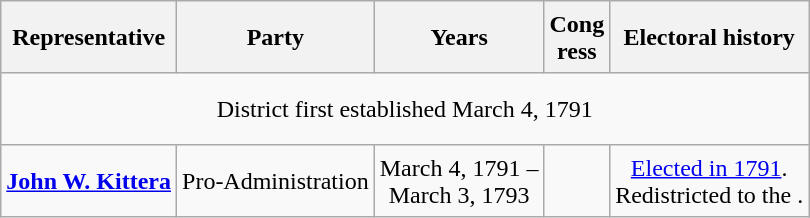<table class=wikitable style="text-align:center">
<tr style="height:3em">
<th>Representative</th>
<th>Party</th>
<th>Years</th>
<th>Cong<br>ress</th>
<th>Electoral history</th>
</tr>
<tr style="height:3em">
<td colspan=6>District first established March 4, 1791</td>
</tr>
<tr style="height:3em">
<td align=left><strong><a href='#'>John W. Kittera</a></strong><br></td>
<td>Pro-Administration</td>
<td nowrap>March 4, 1791 –<br>March 3, 1793</td>
<td></td>
<td><a href='#'>Elected in 1791</a>.<br>Redistricted to the .</td>
</tr>
</table>
